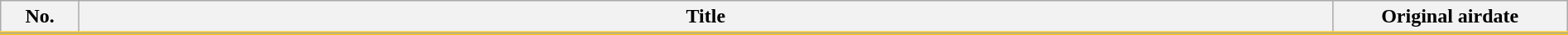<table class="wikitable" width="100%">
<tr style="border-bottom: 3px solid #fac61c;">
<th style="width:5%;">No.</th>
<th>Title</th>
<th style="width:15%;">Original airdate</th>
</tr>
<tr>
</tr>
</table>
